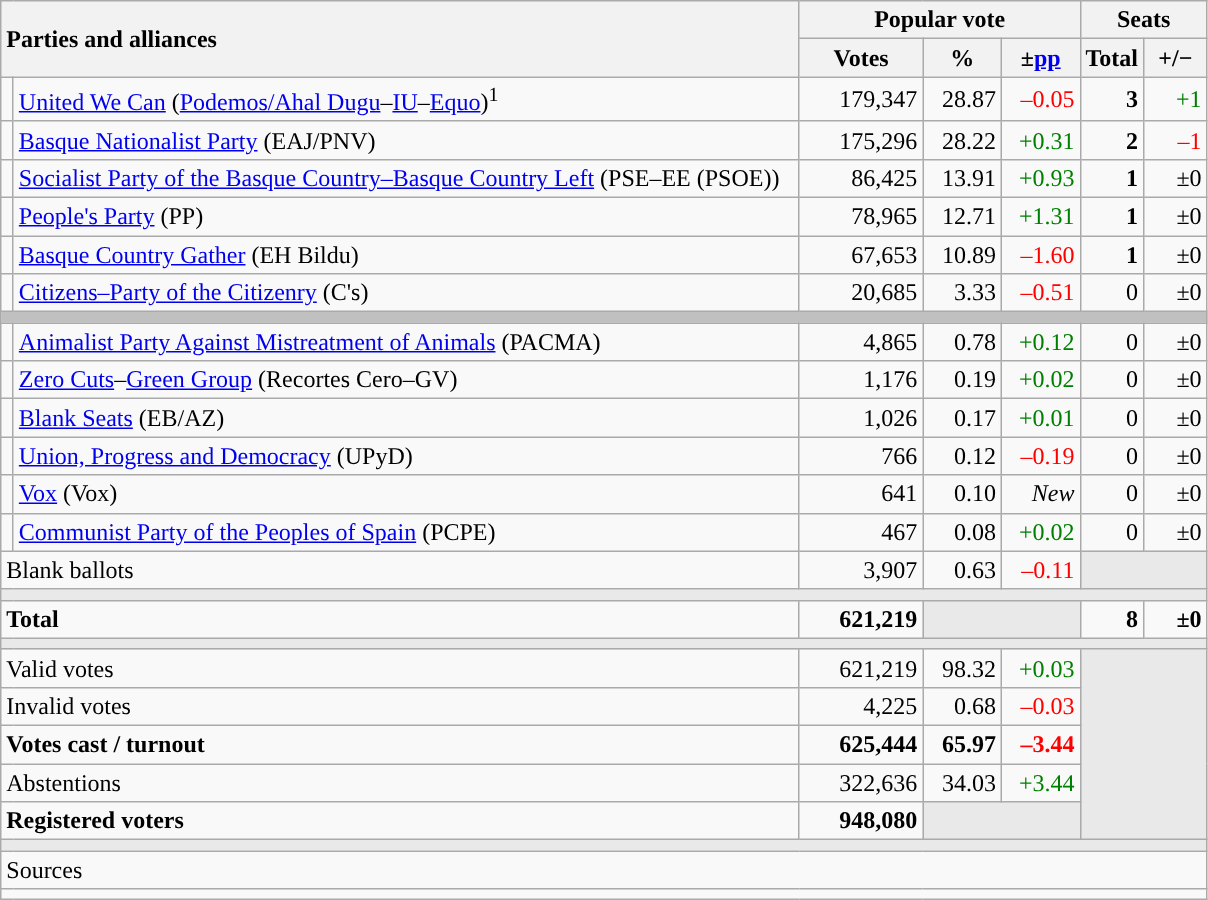<table class="wikitable" style="text-align:right;">
<tr>
<th style="text-align:left;" rowspan="2" colspan="2" width="525">Parties and alliances</th>
<th colspan="3">Popular vote</th>
<th colspan="2">Seats</th>
</tr>
<tr>
<th width="75">Votes</th>
<th width="45">%</th>
<th width="45">±<a href='#'>pp</a></th>
<th width="35">Total</th>
<th width="35">+/−</th>
</tr>
<tr>
<td width="1" style="color:inherit;background:"></td>
<td align="left"><a href='#'>United We Can</a> (<a href='#'>Podemos/Ahal Dugu</a>–<a href='#'>IU</a>–<a href='#'>Equo</a>)<sup>1</sup></td>
<td>179,347</td>
<td>28.87</td>
<td style="color:red;">–0.05</td>
<td><strong>3</strong></td>
<td style="color:green;">+1</td>
</tr>
<tr>
<td style="color:inherit;background:"></td>
<td align="left"><a href='#'>Basque Nationalist Party</a> (EAJ/PNV)</td>
<td>175,296</td>
<td>28.22</td>
<td style="color:green;">+0.31</td>
<td><strong>2</strong></td>
<td style="color:red;">–1</td>
</tr>
<tr>
<td style="color:inherit;background:"></td>
<td align="left"><a href='#'>Socialist Party of the Basque Country–Basque Country Left</a> (PSE–EE (PSOE))</td>
<td>86,425</td>
<td>13.91</td>
<td style="color:green;">+0.93</td>
<td><strong>1</strong></td>
<td>±0</td>
</tr>
<tr>
<td style="color:inherit;background:"></td>
<td align="left"><a href='#'>People's Party</a> (PP)</td>
<td>78,965</td>
<td>12.71</td>
<td style="color:green;">+1.31</td>
<td><strong>1</strong></td>
<td>±0</td>
</tr>
<tr>
<td style="color:inherit;background:"></td>
<td align="left"><a href='#'>Basque Country Gather</a> (EH Bildu)</td>
<td>67,653</td>
<td>10.89</td>
<td style="color:red;">–1.60</td>
<td><strong>1</strong></td>
<td>±0</td>
</tr>
<tr>
<td style="color:inherit;background:"></td>
<td align="left"><a href='#'>Citizens–Party of the Citizenry</a> (C's)</td>
<td>20,685</td>
<td>3.33</td>
<td style="color:red;">–0.51</td>
<td>0</td>
<td>±0</td>
</tr>
<tr>
<td colspan="7" bgcolor="#C0C0C0"></td>
</tr>
<tr>
<td style="color:inherit;background:"></td>
<td align="left"><a href='#'>Animalist Party Against Mistreatment of Animals</a> (PACMA)</td>
<td>4,865</td>
<td>0.78</td>
<td style="color:green;">+0.12</td>
<td>0</td>
<td>±0</td>
</tr>
<tr>
<td style="color:inherit;background:"></td>
<td align="left"><a href='#'>Zero Cuts</a>–<a href='#'>Green Group</a> (Recortes Cero–GV)</td>
<td>1,176</td>
<td>0.19</td>
<td style="color:green;">+0.02</td>
<td>0</td>
<td>±0</td>
</tr>
<tr>
<td style="color:inherit;background:"></td>
<td align="left"><a href='#'>Blank Seats</a> (EB/AZ)</td>
<td>1,026</td>
<td>0.17</td>
<td style="color:green;">+0.01</td>
<td>0</td>
<td>±0</td>
</tr>
<tr>
<td style="color:inherit;background:"></td>
<td align="left"><a href='#'>Union, Progress and Democracy</a> (UPyD)</td>
<td>766</td>
<td>0.12</td>
<td style="color:red;">–0.19</td>
<td>0</td>
<td>±0</td>
</tr>
<tr>
<td style="color:inherit;background:"></td>
<td align="left"><a href='#'>Vox</a> (Vox)</td>
<td>641</td>
<td>0.10</td>
<td><em>New</em></td>
<td>0</td>
<td>±0</td>
</tr>
<tr>
<td style="color:inherit;background:"></td>
<td align="left"><a href='#'>Communist Party of the Peoples of Spain</a> (PCPE)</td>
<td>467</td>
<td>0.08</td>
<td style="color:green;">+0.02</td>
<td>0</td>
<td>±0</td>
</tr>
<tr>
<td align="left" colspan="2">Blank ballots</td>
<td>3,907</td>
<td>0.63</td>
<td style="color:red;">–0.11</td>
<td bgcolor="#E9E9E9" colspan="2"></td>
</tr>
<tr>
<td colspan="7" bgcolor="#E9E9E9"></td>
</tr>
<tr style="font-weight:bold;">
<td align="left" colspan="2">Total</td>
<td>621,219</td>
<td bgcolor="#E9E9E9" colspan="2"></td>
<td>8</td>
<td>±0</td>
</tr>
<tr>
<td colspan="7" bgcolor="#E9E9E9"></td>
</tr>
<tr>
<td align="left" colspan="2">Valid votes</td>
<td>621,219</td>
<td>98.32</td>
<td style="color:green;">+0.03</td>
<td bgcolor="#E9E9E9" colspan="2" rowspan="5"></td>
</tr>
<tr>
<td align="left" colspan="2">Invalid votes</td>
<td>4,225</td>
<td>0.68</td>
<td style="color:red;">–0.03</td>
</tr>
<tr style="font-weight:bold;">
<td align="left" colspan="2">Votes cast / turnout</td>
<td>625,444</td>
<td>65.97</td>
<td style="color:red;">–3.44</td>
</tr>
<tr>
<td align="left" colspan="2">Abstentions</td>
<td>322,636</td>
<td>34.03</td>
<td style="color:green;">+3.44</td>
</tr>
<tr style="font-weight:bold;">
<td align="left" colspan="2">Registered voters</td>
<td>948,080</td>
<td bgcolor="#E9E9E9" colspan="2"></td>
</tr>
<tr>
<td colspan="7" bgcolor="#E9E9E9"></td>
</tr>
<tr>
<td align="left" colspan="7">Sources</td>
</tr>
<tr>
<td colspan="7" style="text-align:left; max-width:790px;"></td>
</tr>
</table>
